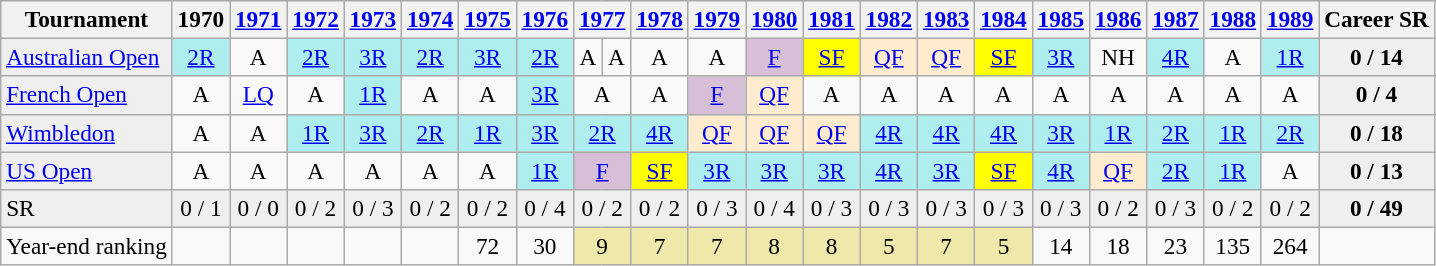<table class="wikitable" style=font-size:97%>
<tr bgcolor="#efefef">
<th>Tournament</th>
<th>1970</th>
<th><a href='#'>1971</a></th>
<th><a href='#'>1972</a></th>
<th><a href='#'>1973</a></th>
<th><a href='#'>1974</a></th>
<th><a href='#'>1975</a></th>
<th><a href='#'>1976</a></th>
<th colspan="2"><a href='#'>1977</a></th>
<th><a href='#'>1978</a></th>
<th><a href='#'>1979</a></th>
<th><a href='#'>1980</a></th>
<th><a href='#'>1981</a></th>
<th><a href='#'>1982</a></th>
<th><a href='#'>1983</a></th>
<th><a href='#'>1984</a></th>
<th><a href='#'>1985</a></th>
<th><a href='#'>1986</a></th>
<th><a href='#'>1987</a></th>
<th><a href='#'>1988</a></th>
<th><a href='#'>1989</a></th>
<th>Career SR</th>
</tr>
<tr>
<td style="background:#EFEFEF;"><a href='#'>Australian Open</a></td>
<td align="center" style="background:#afeeee;"><a href='#'>2R</a></td>
<td align="center">A</td>
<td align="center" style="background:#afeeee;"><a href='#'>2R</a></td>
<td align="center" style="background:#afeeee;"><a href='#'>3R</a></td>
<td align="center" style="background:#afeeee;"><a href='#'>2R</a></td>
<td align="center" style="background:#afeeee;"><a href='#'>3R</a></td>
<td align="center" style="background:#afeeee;"><a href='#'>2R</a></td>
<td align="center">A</td>
<td align="center">A</td>
<td align="center">A</td>
<td align="center">A</td>
<td align="center" style="background:#D8BFD8;"><a href='#'>F</a></td>
<td align="center" style="background:yellow;"><a href='#'>SF</a></td>
<td align="center" style="background:#ffebcd;"><a href='#'>QF</a></td>
<td align="center" style="background:#ffebcd;"><a href='#'>QF</a></td>
<td align="center" style="background:yellow;"><a href='#'>SF</a></td>
<td align="center" style="background:#afeeee;"><a href='#'>3R</a></td>
<td align="center">NH</td>
<td align="center" style="background:#afeeee;"><a href='#'>4R</a></td>
<td align="center">A</td>
<td align="center" style="background:#afeeee;"><a href='#'>1R</a></td>
<td align="center" style="background:#EFEFEF;"><strong>0 / 14</strong></td>
</tr>
<tr>
<td style="background:#EFEFEF;"><a href='#'>French Open</a></td>
<td align="center">A</td>
<td align="center"><a href='#'>LQ</a></td>
<td align="center">A</td>
<td align="center" style="background:#afeeee;"><a href='#'>1R</a></td>
<td align="center">A</td>
<td align="center">A</td>
<td align="center" style="background:#afeeee;"><a href='#'>3R</a></td>
<td colspan="2" align="center">A</td>
<td align="center">A</td>
<td align="center" style="background:#D8BFD8;"><a href='#'>F</a></td>
<td align="center" style="background:#ffebcd;"><a href='#'>QF</a></td>
<td align="center">A</td>
<td align="center">A</td>
<td align="center">A</td>
<td align="center">A</td>
<td align="center">A</td>
<td align="center">A</td>
<td align="center">A</td>
<td align="center">A</td>
<td align="center">A</td>
<td align="center" style="background:#EFEFEF;"><strong>0 / 4</strong></td>
</tr>
<tr>
<td style="background:#EFEFEF;"><a href='#'>Wimbledon</a></td>
<td align="center">A</td>
<td align="center">A</td>
<td align="center" style="background:#afeeee;"><a href='#'>1R</a></td>
<td align="center" style="background:#afeeee;"><a href='#'>3R</a></td>
<td align="center" style="background:#afeeee;"><a href='#'>2R</a></td>
<td align="center" style="background:#afeeee;"><a href='#'>1R</a></td>
<td align="center" style="background:#afeeee;"><a href='#'>3R</a></td>
<td colspan="2" align="center" style="background:#afeeee;"><a href='#'>2R</a></td>
<td align="center" style="background:#afeeee;"><a href='#'>4R</a></td>
<td align="center" style="background:#ffebcd;"><a href='#'>QF</a></td>
<td align="center" style="background:#ffebcd;"><a href='#'>QF</a></td>
<td align="center" style="background:#ffebcd;"><a href='#'>QF</a></td>
<td align="center" style="background:#afeeee;"><a href='#'>4R</a></td>
<td align="center" style="background:#afeeee;"><a href='#'>4R</a></td>
<td align="center" style="background:#afeeee;"><a href='#'>4R</a></td>
<td align="center" style="background:#afeeee;"><a href='#'>3R</a></td>
<td align="center" style="background:#afeeee;"><a href='#'>1R</a></td>
<td align="center" style="background:#afeeee;"><a href='#'>2R</a></td>
<td align="center" style="background:#afeeee;"><a href='#'>1R</a></td>
<td align="center" style="background:#afeeee;"><a href='#'>2R</a></td>
<td align="center" style="background:#EFEFEF;"><strong>0 / 18</strong></td>
</tr>
<tr>
<td style="background:#EFEFEF;"><a href='#'>US Open</a></td>
<td align="center">A</td>
<td align="center">A</td>
<td align="center">A</td>
<td align="center">A</td>
<td align="center">A</td>
<td align="center">A</td>
<td align="center" style="background:#afeeee;"><a href='#'>1R</a></td>
<td colspan="2" align="center" style="background:#D8BFD8;"><a href='#'>F</a></td>
<td align="center" style="background:yellow;"><a href='#'>SF</a></td>
<td align="center" style="background:#afeeee;"><a href='#'>3R</a></td>
<td align="center" style="background:#afeeee;"><a href='#'>3R</a></td>
<td align="center" style="background:#afeeee;"><a href='#'>3R</a></td>
<td align="center" style="background:#afeeee;"><a href='#'>4R</a></td>
<td align="center" style="background:#afeeee;"><a href='#'>3R</a></td>
<td align="center" style="background:yellow;"><a href='#'>SF</a></td>
<td align="center" style="background:#afeeee;"><a href='#'>4R</a></td>
<td align="center" style="background:#ffebcd;"><a href='#'>QF</a></td>
<td align="center" style="background:#afeeee;"><a href='#'>2R</a></td>
<td align="center" style="background:#afeeee;"><a href='#'>1R</a></td>
<td align="center">A</td>
<td align="center" style="background:#EFEFEF;"><strong>0 / 13</strong></td>
</tr>
<tr>
<td style="background:#EFEFEF;">SR</td>
<td align="center" style="background:#EFEFEF;">0 / 1</td>
<td align="center" style="background:#EFEFEF;">0 / 0</td>
<td align="center" style="background:#EFEFEF;">0 / 2</td>
<td align="center" style="background:#EFEFEF;">0 / 3</td>
<td align="center" style="background:#EFEFEF;">0 / 2</td>
<td align="center" style="background:#EFEFEF;">0 / 2</td>
<td align="center" style="background:#EFEFEF;">0 / 4</td>
<td colspan="2" align="center" style="background:#EFEFEF;">0 / 2</td>
<td align="center" style="background:#EFEFEF;">0 / 2</td>
<td align="center" style="background:#EFEFEF;">0 / 3</td>
<td align="center" style="background:#EFEFEF;">0 / 4</td>
<td align="center" style="background:#EFEFEF;">0 / 3</td>
<td align="center" style="background:#EFEFEF;">0 / 3</td>
<td align="center" style="background:#EFEFEF;">0 / 3</td>
<td align="center" style="background:#EFEFEF;">0 / 3</td>
<td align="center" style="background:#EFEFEF;">0 / 3</td>
<td align="center" style="background:#EFEFEF;">0 / 2</td>
<td align="center" style="background:#EFEFEF;">0 / 3</td>
<td align="center" style="background:#EFEFEF;">0 / 2</td>
<td align="center" style="background:#EFEFEF;">0 / 2</td>
<td align="center" style="background:#EFEFEF;"><strong>0 / 49</strong></td>
</tr>
<tr>
<td align=left>Year-end ranking</td>
<td align="center"></td>
<td align="center"></td>
<td align="center"></td>
<td align="center"></td>
<td align="center"></td>
<td align="center">72</td>
<td align="center">30</td>
<td colspan="2" align="center" bgcolor=EEE8AA>9</td>
<td align="center" bgcolor=EEE8AA>7</td>
<td align="center" bgcolor=EEE8AA>7</td>
<td align="center" bgcolor=EEE8AA>8</td>
<td align="center" bgcolor=EEE8AA>8</td>
<td align="center" bgcolor=EEE8AA>5</td>
<td align="center" bgcolor=EEE8AA>7</td>
<td align="center" bgcolor=EEE8AA>5</td>
<td align="center">14</td>
<td align="center">18</td>
<td align="center">23</td>
<td align="center">135</td>
<td align="center">264</td>
</tr>
</table>
